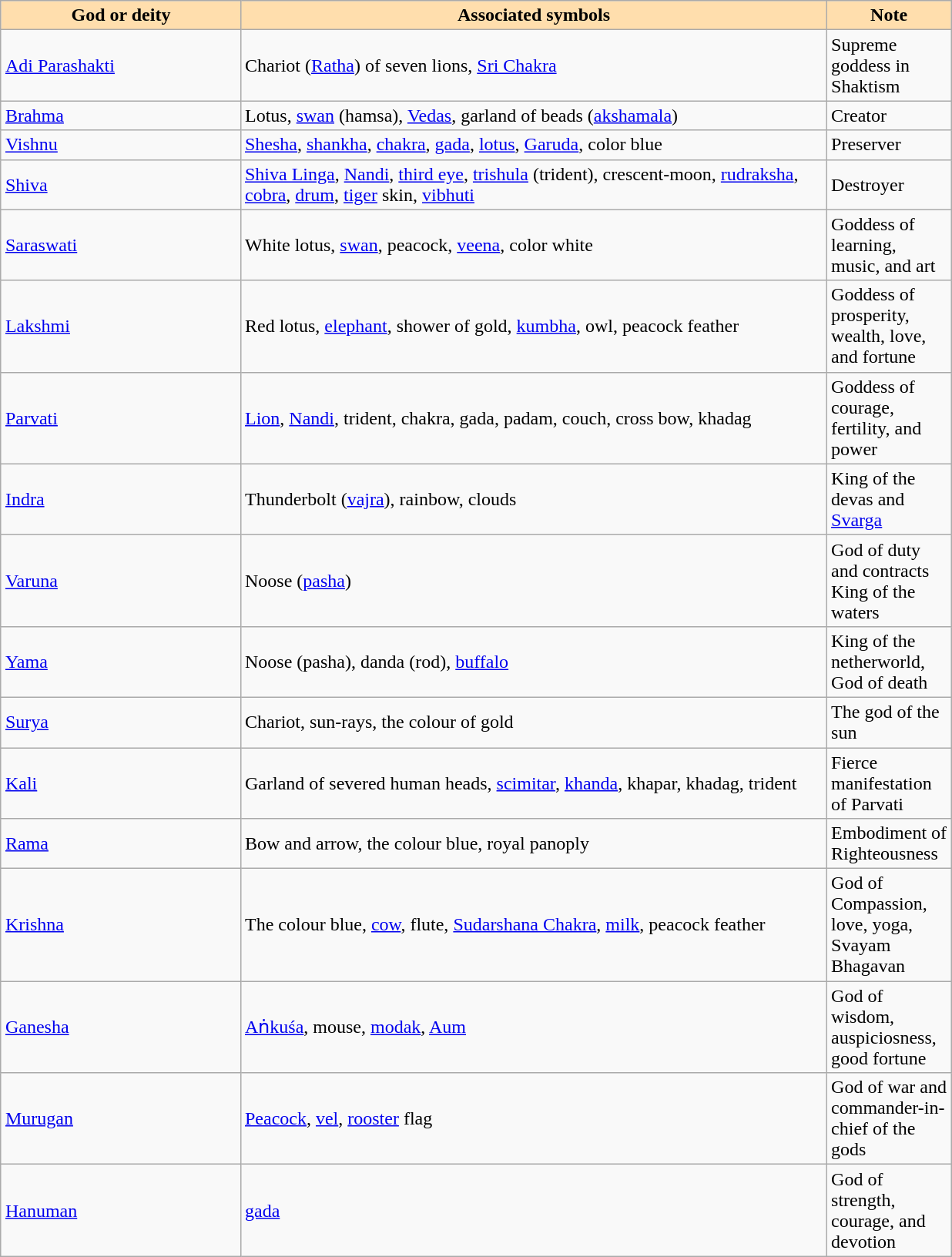<table class="wikitable" style="margin: 1em auto 1em auto" cellpadding="2">
<tr>
<th width="200"; style="background:#ffdead;">God or deity</th>
<th width="500"; style="background:#ffdead;">Associated symbols</th>
<th width="100"; style="background:#ffdead;">Note</th>
</tr>
<tr>
<td><a href='#'>Adi Parashakti</a></td>
<td>Chariot (<a href='#'>Ratha</a>) of seven lions, <a href='#'>Sri Chakra</a></td>
<td>Supreme goddess in Shaktism</td>
</tr>
<tr>
<td><a href='#'>Brahma</a></td>
<td>Lotus, <a href='#'>swan</a> (hamsa), <a href='#'>Vedas</a>, garland of beads (<a href='#'>akshamala</a>)</td>
<td>Creator</td>
</tr>
<tr>
<td><a href='#'>Vishnu</a></td>
<td><a href='#'>Shesha</a>, <a href='#'>shankha</a>, <a href='#'>chakra</a>, <a href='#'>gada</a>, <a href='#'>lotus</a>, <a href='#'>Garuda</a>, color blue</td>
<td>Preserver</td>
</tr>
<tr>
<td><a href='#'>Shiva</a></td>
<td><a href='#'>Shiva Linga</a>, <a href='#'>Nandi</a>, <a href='#'>third eye</a>, <a href='#'>trishula</a> (trident), crescent-moon, <a href='#'>rudraksha</a>, <a href='#'>cobra</a>, <a href='#'>drum</a>, <a href='#'>tiger</a> skin,  <a href='#'>vibhuti</a></td>
<td>Destroyer</td>
</tr>
<tr>
<td><a href='#'>Saraswati</a></td>
<td>White lotus, <a href='#'>swan</a>, peacock, <a href='#'>veena</a>, color white</td>
<td>Goddess of learning, music, and art <br></td>
</tr>
<tr>
<td><a href='#'>Lakshmi</a></td>
<td>Red lotus, <a href='#'>elephant</a>, shower of gold, <a href='#'>kumbha</a>, owl, peacock feather</td>
<td>Goddess of prosperity, wealth, love, and fortune</td>
</tr>
<tr>
<td><a href='#'>Parvati</a></td>
<td><a href='#'>Lion</a>, <a href='#'>Nandi</a>, trident, chakra, gada, padam, couch, cross bow, khadag</td>
<td>Goddess of courage, fertility, and power</td>
</tr>
<tr>
<td><a href='#'>Indra</a></td>
<td>Thunderbolt (<a href='#'>vajra</a>), rainbow, clouds</td>
<td>King of the devas and <a href='#'>Svarga</a></td>
</tr>
<tr>
<td><a href='#'>Varuna</a></td>
<td>Noose (<a href='#'>pasha</a>)</td>
<td>God of duty and contracts <br> King of the waters</td>
</tr>
<tr>
<td><a href='#'>Yama</a></td>
<td>Noose (pasha), danda (rod), <a href='#'>buffalo</a></td>
<td>King of the netherworld, God of death</td>
</tr>
<tr>
<td><a href='#'>Surya</a></td>
<td>Chariot, sun-rays, the colour of gold</td>
<td>The god of the sun</td>
</tr>
<tr>
<td><a href='#'>Kali</a></td>
<td>Garland of severed human heads, <a href='#'>scimitar</a>, <a href='#'>khanda</a>, khapar, khadag, trident</td>
<td>Fierce manifestation of Parvati</td>
</tr>
<tr>
<td><a href='#'>Rama</a></td>
<td>Bow and arrow, the colour blue, royal panoply</td>
<td>Embodiment of Righteousness</td>
</tr>
<tr>
<td><a href='#'>Krishna</a></td>
<td>The colour blue, <a href='#'>cow</a>, flute, <a href='#'>Sudarshana Chakra</a>, <a href='#'>milk</a>, peacock feather</td>
<td>God of Compassion, love, yoga, Svayam Bhagavan</td>
</tr>
<tr>
<td><a href='#'>Ganesha</a></td>
<td><a href='#'>Aṅkuśa</a>, mouse, <a href='#'>modak</a>, <a href='#'>Aum</a></td>
<td>God of wisdom, auspiciosness, good fortune</td>
</tr>
<tr>
<td><a href='#'>Murugan</a></td>
<td><a href='#'>Peacock</a>, <a href='#'>vel</a>, <a href='#'>rooster</a> flag</td>
<td>God of war and commander-in-chief of the gods</td>
</tr>
<tr>
<td><a href='#'>Hanuman</a></td>
<td><a href='#'>gada</a></td>
<td>God of strength, courage, and devotion</td>
</tr>
</table>
